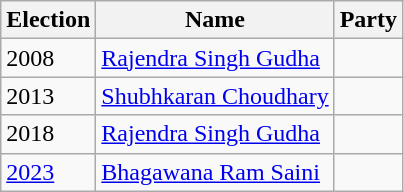<table class="wikitable sortable">
<tr>
<th>Election</th>
<th>Name</th>
<th colspan=2>Party</th>
</tr>
<tr>
<td>2008</td>
<td><a href='#'>Rajendra Singh Gudha</a></td>
<td></td>
</tr>
<tr>
<td>2013</td>
<td><a href='#'>Shubhkaran Choudhary</a></td>
<td></td>
</tr>
<tr>
<td>2018</td>
<td><a href='#'>Rajendra Singh Gudha</a></td>
<td></td>
</tr>
<tr>
<td><a href='#'>2023</a></td>
<td><a href='#'>Bhagawana Ram Saini</a></td>
<td></td>
</tr>
</table>
